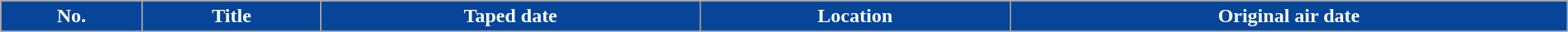<table class="wikitable plainrowheaders" style="width: 100%; margin-right: 0;">
<tr>
<th style="background: #064598; color: #ffffff;">No.</th>
<th style="background: #064598; color: #ffffff;">Title</th>
<th style="background: #064598; color: #ffffff;">Taped date</th>
<th style="background: #064598; color: #ffffff;">Location</th>
<th style="background: #064598; color: #ffffff;">Original air date</th>
</tr>
<tr>
</tr>
</table>
